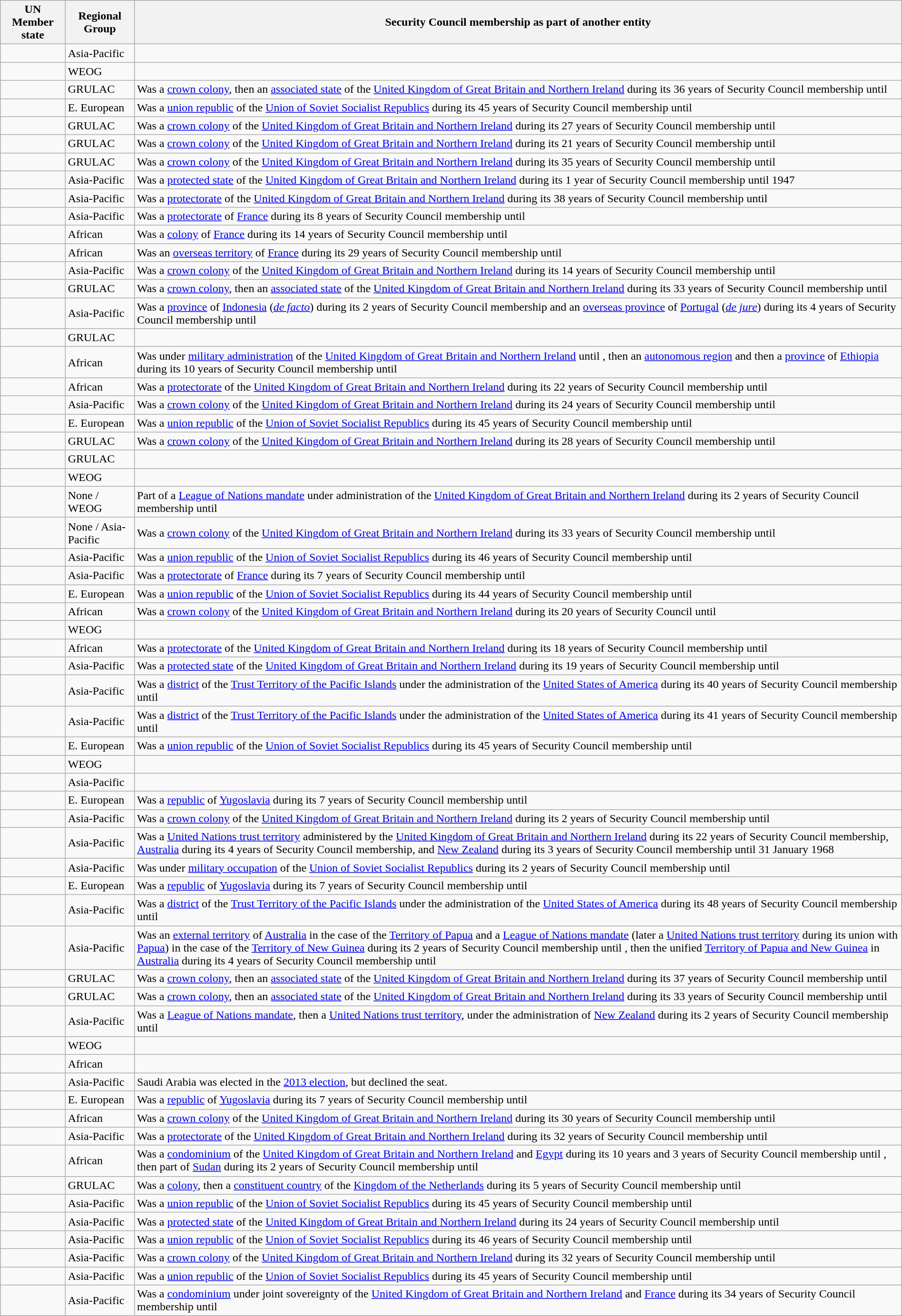<table class="sortable wikitable" style="width:100%;" cellpadding="5" cellspacing="0">
<tr>
<th>UN Member state</th>
<th>Regional Group</th>
<th>Security Council membership as part of another entity</th>
</tr>
<tr>
<td></td>
<td>Asia-Pacific</td>
<td></td>
</tr>
<tr>
<td></td>
<td>WEOG</td>
<td></td>
</tr>
<tr>
<td></td>
<td>GRULAC</td>
<td>Was a <a href='#'>crown colony</a>, then an <a href='#'>associated state</a> of the <a href='#'>United Kingdom of Great Britain and Northern Ireland</a> during its 36 years of Security Council membership until </td>
</tr>
<tr>
<td></td>
<td>E. European</td>
<td>Was a <a href='#'>union republic</a> of the <a href='#'>Union of Soviet Socialist Republics</a> during its 45 years of Security Council membership until <a href='#'></a></td>
</tr>
<tr>
<td></td>
<td>GRULAC</td>
<td>Was a <a href='#'>crown colony</a> of the <a href='#'>United Kingdom of Great Britain and Northern Ireland</a> during its 27 years of Security Council membership until </td>
</tr>
<tr>
<td></td>
<td>GRULAC</td>
<td>Was a <a href='#'>crown colony</a> of the <a href='#'>United Kingdom of Great Britain and Northern Ireland</a> during its 21 years of Security Council membership until <a href='#'></a></td>
</tr>
<tr>
<td></td>
<td>GRULAC</td>
<td>Was a <a href='#'>crown colony</a> of the <a href='#'>United Kingdom of Great Britain and Northern Ireland</a> during its 35 years of Security Council membership until <a href='#'></a></td>
</tr>
<tr>
<td></td>
<td>Asia-Pacific</td>
<td>Was a <a href='#'>protected state</a> of the <a href='#'>United Kingdom of Great Britain and Northern Ireland</a> during its 1 year of Security Council membership until 1947</td>
</tr>
<tr>
<td></td>
<td>Asia-Pacific</td>
<td>Was a <a href='#'>protectorate</a> of the <a href='#'>United Kingdom of Great Britain and Northern Ireland</a> during its 38 years of Security Council membership until <a href='#'></a></td>
</tr>
<tr>
<td></td>
<td>Asia-Pacific</td>
<td>Was a <a href='#'>protectorate</a> of <a href='#'>France</a> during its 8 years of Security Council membership until <a href='#'></a></td>
</tr>
<tr>
<td></td>
<td>African</td>
<td>Was a <a href='#'>colony</a> of <a href='#'>France</a> during its 14 years of Security Council membership until </td>
</tr>
<tr>
<td></td>
<td>African</td>
<td>Was an <a href='#'>overseas territory</a> of <a href='#'>France</a> during its 29 years of Security Council membership until <a href='#'></a></td>
</tr>
<tr>
<td></td>
<td>Asia-Pacific</td>
<td>Was a <a href='#'>crown colony</a> of the <a href='#'>United Kingdom of Great Britain and Northern Ireland</a> during its 14 years of Security Council membership until <a href='#'></a></td>
</tr>
<tr>
<td></td>
<td>GRULAC</td>
<td>Was a <a href='#'>crown colony</a>, then an <a href='#'>associated state</a> of the <a href='#'>United Kingdom of Great Britain and Northern Ireland</a> during its 33 years of Security Council membership until </td>
</tr>
<tr>
<td></td>
<td>Asia-Pacific</td>
<td>Was a <a href='#'>province</a> of <a href='#'>Indonesia</a> (<em><a href='#'>de facto</a></em>) during its 2 years of Security Council membership and an <a href='#'>overseas province</a> of <a href='#'>Portugal</a> (<em><a href='#'>de jure</a></em>) during its 4 years of Security Council membership until <a href='#'></a></td>
</tr>
<tr>
<td></td>
<td>GRULAC</td>
<td></td>
</tr>
<tr>
<td></td>
<td>African</td>
<td>Was under <a href='#'>military administration</a> of the <a href='#'>United Kingdom of Great Britain and Northern Ireland</a> until , then an <a href='#'>autonomous region</a> and then a <a href='#'>province</a> of <a href='#'>Ethiopia</a> during its 10 years of Security Council membership until <a href='#'></a></td>
</tr>
<tr>
<td></td>
<td>African</td>
<td>Was a <a href='#'>protectorate</a> of the <a href='#'>United Kingdom of Great Britain and Northern Ireland</a> during its 22 years of Security Council membership until </td>
</tr>
<tr>
<td></td>
<td>Asia-Pacific</td>
<td>Was a <a href='#'>crown colony</a> of the <a href='#'>United Kingdom of Great Britain and Northern Ireland</a> during its 24 years of Security Council membership until <a href='#'></a></td>
</tr>
<tr>
<td></td>
<td>E. European</td>
<td>Was a <a href='#'>union republic</a> of the <a href='#'>Union of Soviet Socialist Republics</a> during its 45 years of Security Council membership until <a href='#'></a></td>
</tr>
<tr>
<td></td>
<td>GRULAC</td>
<td>Was a <a href='#'>crown colony</a> of the <a href='#'>United Kingdom of Great Britain and Northern Ireland</a> during its 28 years of Security Council membership until <a href='#'></a></td>
</tr>
<tr>
<td></td>
<td>GRULAC</td>
<td></td>
</tr>
<tr>
<td></td>
<td>WEOG</td>
<td></td>
</tr>
<tr>
<td></td>
<td>None / WEOG</td>
<td>Part of a <a href='#'>League of Nations mandate</a> under administration of the <a href='#'>United Kingdom of Great Britain and Northern Ireland</a> during its 2 years of Security Council membership until <a href='#'></a></td>
</tr>
<tr>
<td></td>
<td>None / Asia-Pacific</td>
<td>Was a <a href='#'>crown colony</a> of the <a href='#'>United Kingdom of Great Britain and Northern Ireland</a> during its 33 years of Security Council membership until </td>
</tr>
<tr>
<td></td>
<td>Asia-Pacific</td>
<td>Was a <a href='#'>union republic</a> of the <a href='#'>Union of Soviet Socialist Republics</a> during its 46 years of Security Council membership until <a href='#'></a></td>
</tr>
<tr>
<td></td>
<td>Asia-Pacific</td>
<td>Was a <a href='#'>protectorate</a> of <a href='#'>France</a> during its 7 years of Security Council membership until </td>
</tr>
<tr>
<td></td>
<td>E. European</td>
<td>Was a <a href='#'>union republic</a> of the <a href='#'>Union of Soviet Socialist Republics</a> during its 44 years of Security Council membership until <a href='#'></a></td>
</tr>
<tr>
<td></td>
<td>African</td>
<td>Was a <a href='#'>crown colony</a> of the <a href='#'>United Kingdom of Great Britain and Northern Ireland</a> during its 20 years of Security Council until </td>
</tr>
<tr>
<td></td>
<td>WEOG</td>
<td></td>
</tr>
<tr>
<td></td>
<td>African</td>
<td>Was a <a href='#'>protectorate</a> of the <a href='#'>United Kingdom of Great Britain and Northern Ireland</a> during its 18 years of Security Council membership until </td>
</tr>
<tr>
<td></td>
<td>Asia-Pacific</td>
<td>Was a <a href='#'>protected state</a> of the <a href='#'>United Kingdom of Great Britain and Northern Ireland</a> during its 19 years of Security Council membership until <a href='#'></a></td>
</tr>
<tr>
<td></td>
<td>Asia-Pacific</td>
<td>Was a <a href='#'>district</a> of the <a href='#'>Trust Territory of the Pacific Islands</a> under the administration of the <a href='#'>United States of America</a> during its 40 years of Security Council membership until <a href='#'></a></td>
</tr>
<tr>
<td></td>
<td>Asia-Pacific</td>
<td>Was a <a href='#'>district</a> of the <a href='#'>Trust Territory of the Pacific Islands</a> under the administration of the <a href='#'>United States of America</a> during its 41 years of Security Council membership until <a href='#'></a></td>
</tr>
<tr>
<td></td>
<td>E. European</td>
<td>Was a <a href='#'>union republic</a> of the <a href='#'>Union of Soviet Socialist Republics</a> during its 45 years of Security Council membership until <a href='#'></a></td>
</tr>
<tr>
<td></td>
<td>WEOG</td>
<td></td>
</tr>
<tr>
<td></td>
<td>Asia-Pacific</td>
<td></td>
</tr>
<tr>
<td></td>
<td>E. European</td>
<td>Was a <a href='#'>republic</a> of <a href='#'>Yugoslavia</a> during its 7 years of Security Council membership until <a href='#'></a></td>
</tr>
<tr>
<td></td>
<td>Asia-Pacific</td>
<td>Was a <a href='#'>crown colony</a> of the <a href='#'>United Kingdom of Great Britain and Northern Ireland</a> during its 2 years of Security Council membership until <a href='#'></a></td>
</tr>
<tr>
<td></td>
<td>Asia-Pacific</td>
<td>Was a <a href='#'>United Nations trust territory</a> administered by the <a href='#'>United Kingdom of Great Britain and Northern Ireland</a> during its 22 years of Security Council membership, <a href='#'>Australia</a> during its 4 years of Security Council membership, and <a href='#'>New Zealand</a> during its 3 years of Security Council membership until 31 January 1968</td>
</tr>
<tr>
<td></td>
<td>Asia-Pacific</td>
<td>Was under <a href='#'>military occupation</a> of the <a href='#'>Union of Soviet Socialist Republics</a> during its 2 years of Security Council membership until <a href='#'></a></td>
</tr>
<tr>
<td></td>
<td>E. European</td>
<td>Was a <a href='#'>republic</a> of <a href='#'>Yugoslavia</a> during its 7 years of Security Council membership until <a href='#'></a></td>
</tr>
<tr>
<td></td>
<td>Asia-Pacific</td>
<td>Was a <a href='#'>district</a> of the <a href='#'>Trust Territory of the Pacific Islands</a> under the administration of the <a href='#'>United States of America</a> during its 48 years of Security Council membership until <a href='#'></a></td>
</tr>
<tr>
<td></td>
<td>Asia-Pacific</td>
<td>Was an <a href='#'>external territory</a> of <a href='#'>Australia</a> in the case of the <a href='#'>Territory of Papua</a> and a <a href='#'>League of Nations mandate</a> (later a <a href='#'>United Nations trust territory</a> during its union with <a href='#'>Papua</a>) in the case of the <a href='#'>Territory of New Guinea</a> during its 2 years of Security Council membership until <a href='#'></a>, then the unified <a href='#'>Territory of Papua and New Guinea</a> in <a href='#'>Australia</a> during its 4 years of Security Council membership until <a href='#'></a></td>
</tr>
<tr>
<td></td>
<td>GRULAC</td>
<td>Was a <a href='#'>crown colony</a>, then an <a href='#'>associated state</a> of the <a href='#'>United Kingdom of Great Britain and Northern Ireland</a> during its 37 years of Security Council membership until </td>
</tr>
<tr>
<td></td>
<td>GRULAC</td>
<td>Was a <a href='#'>crown colony</a>, then an <a href='#'>associated state</a> of the <a href='#'>United Kingdom of Great Britain and Northern Ireland</a> during its 33 years of Security Council membership until </td>
</tr>
<tr>
<td></td>
<td>Asia-Pacific</td>
<td>Was a <a href='#'>League of Nations mandate</a>, then a <a href='#'>United Nations trust territory</a>, under the administration of <a href='#'>New Zealand</a> during its 2 years of Security Council membership until </td>
</tr>
<tr>
<td></td>
<td>WEOG</td>
<td></td>
</tr>
<tr>
<td></td>
<td>African</td>
<td></td>
</tr>
<tr>
<td></td>
<td>Asia-Pacific</td>
<td>Saudi Arabia was elected in the <a href='#'>2013 election</a>, but declined the seat.</td>
</tr>
<tr>
<td></td>
<td>E. European</td>
<td>Was a <a href='#'>republic</a> of <a href='#'>Yugoslavia</a> during its 7 years of Security Council membership until <a href='#'></a></td>
</tr>
<tr>
<td></td>
<td>African</td>
<td>Was a <a href='#'>crown colony</a> of the <a href='#'>United Kingdom of Great Britain and Northern Ireland</a> during its 30 years of Security Council membership until </td>
</tr>
<tr>
<td></td>
<td>Asia-Pacific</td>
<td>Was a <a href='#'>protectorate</a> of the <a href='#'>United Kingdom of Great Britain and Northern Ireland</a> during its 32 years of Security Council membership until </td>
</tr>
<tr>
<td></td>
<td>African</td>
<td>Was a <a href='#'>condominium</a> of the <a href='#'>United Kingdom of Great Britain and Northern Ireland</a> and <a href='#'>Egypt</a> during its 10 years and 3 years of Security Council membership until , then part of <a href='#'>Sudan</a> during its 2 years of Security Council membership until <a href='#'></a></td>
</tr>
<tr>
<td></td>
<td>GRULAC</td>
<td>Was a <a href='#'>colony</a>, then a <a href='#'>constituent country</a> of the <a href='#'>Kingdom of the Netherlands</a> during its 5 years of Security Council membership until </td>
</tr>
<tr>
<td></td>
<td>Asia-Pacific</td>
<td>Was a <a href='#'>union republic</a> of the <a href='#'>Union of Soviet Socialist Republics</a> during its 45 years of Security Council membership until <a href='#'></a></td>
</tr>
<tr>
<td></td>
<td>Asia-Pacific</td>
<td>Was a <a href='#'>protected state</a> of the <a href='#'>United Kingdom of Great Britain and Northern Ireland</a> during its 24 years of Security Council membership until </td>
</tr>
<tr>
<td></td>
<td>Asia-Pacific</td>
<td>Was a <a href='#'>union republic</a> of the <a href='#'>Union of Soviet Socialist Republics</a> during its 46 years of Security Council membership until <a href='#'></a></td>
</tr>
<tr>
<td></td>
<td>Asia-Pacific</td>
<td>Was a <a href='#'>crown colony</a> of the <a href='#'>United Kingdom of Great Britain and Northern Ireland</a> during its 32 years of Security Council membership until </td>
</tr>
<tr>
<td></td>
<td>Asia-Pacific</td>
<td>Was a <a href='#'>union republic</a> of the <a href='#'>Union of Soviet Socialist Republics</a> during its 45 years of Security Council membership until <a href='#'></a></td>
</tr>
<tr>
<td></td>
<td>Asia-Pacific</td>
<td>Was a <a href='#'>condominium</a> under joint sovereignty of the <a href='#'>United Kingdom of Great Britain and Northern Ireland</a> and <a href='#'>France</a> during its 34 years of Security Council membership until </td>
</tr>
</table>
